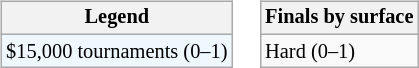<table>
<tr style="vertical-align:top">
<td><br><table class=wikitable style="font-size:85%;">
<tr>
<th scope="col">Legend</th>
</tr>
<tr style="background:#f0f8ff;">
<td>$15,000 tournaments (0–1)</td>
</tr>
</table>
</td>
<td><br><table class=wikitable style="font-size:85%;">
<tr>
<th scope="col">Finals by surface</th>
</tr>
<tr>
<td>Hard (0–1)</td>
</tr>
</table>
</td>
</tr>
</table>
